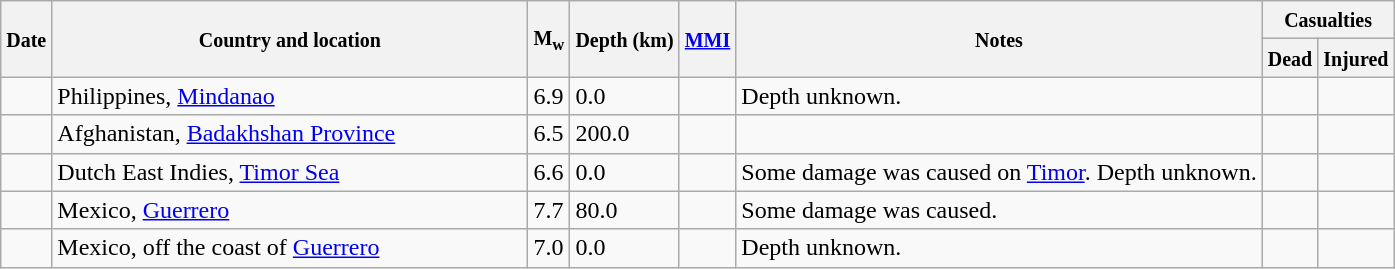<table class="wikitable sortable sort-under" style="border:1px black; margin-left:1em;">
<tr>
<th rowspan="2"><small>Date</small></th>
<th rowspan="2" style="width: 310px"><small>Country and location</small></th>
<th rowspan="2"><small>M<sub>w</sub></small></th>
<th rowspan="2"><small>Depth (km)</small></th>
<th rowspan="2"><small><a href='#'>MMI</a></small></th>
<th rowspan="2" class="unsortable"><small>Notes</small></th>
<th colspan="2"><small>Casualties</small></th>
</tr>
<tr>
<th><small>Dead</small></th>
<th><small>Injured</small></th>
</tr>
<tr>
<td></td>
<td>Philippines, <a href='#'>Mindanao</a></td>
<td>6.9</td>
<td>0.0</td>
<td></td>
<td>Depth unknown.</td>
<td></td>
<td></td>
</tr>
<tr>
<td></td>
<td>Afghanistan, <a href='#'>Badakhshan Province</a></td>
<td>6.5</td>
<td>200.0</td>
<td></td>
<td></td>
<td></td>
<td></td>
</tr>
<tr>
<td></td>
<td>Dutch East Indies, <a href='#'>Timor Sea</a></td>
<td>6.6</td>
<td>0.0</td>
<td></td>
<td>Some damage was caused on <a href='#'>Timor</a>. Depth unknown.</td>
<td></td>
<td></td>
</tr>
<tr>
<td></td>
<td>Mexico, <a href='#'>Guerrero</a></td>
<td>7.7</td>
<td>80.0</td>
<td></td>
<td>Some damage was caused.</td>
<td></td>
<td></td>
</tr>
<tr>
<td></td>
<td>Mexico, off the coast of <a href='#'>Guerrero</a></td>
<td>7.0</td>
<td>0.0</td>
<td></td>
<td>Depth unknown.</td>
<td></td>
<td></td>
</tr>
</table>
